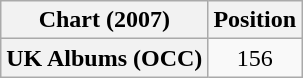<table class="wikitable plainrowheaders" style="text-align:center">
<tr>
<th scope="col">Chart (2007)</th>
<th scope="col">Position</th>
</tr>
<tr>
<th scope="row">UK Albums (OCC)</th>
<td>156</td>
</tr>
</table>
